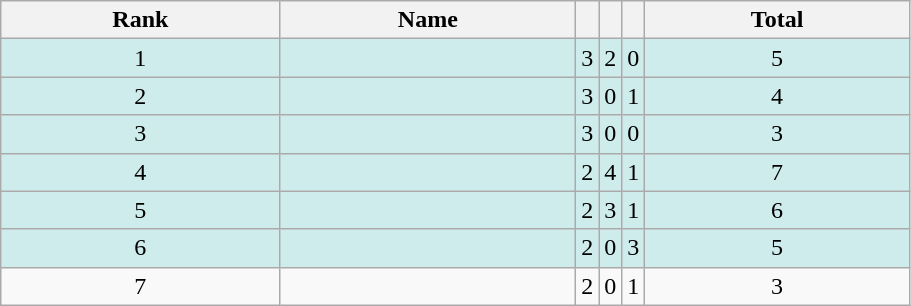<table class="wikitable" width=48% style="text-align:center">
<tr>
<th>Rank</th>
<th>Name</th>
<th style="width:2%;" bgcolor=gold></th>
<th style="width:2%;" bgcolor=silver></th>
<th style="width:2%;" bgcolor=cc9966></th>
<th>Total</th>
</tr>
<tr style="background:#CFECEC">
<td>1</td>
<td align=left></td>
<td>3</td>
<td>2</td>
<td>0</td>
<td>5</td>
</tr>
<tr style="background:#CFECEC">
<td>2</td>
<td align=left></td>
<td>3</td>
<td>0</td>
<td>1</td>
<td>4</td>
</tr>
<tr style="background:#CFECEC">
<td>3</td>
<td align=left></td>
<td>3</td>
<td>0</td>
<td>0</td>
<td>3</td>
</tr>
<tr style="background:#CFECEC">
<td>4</td>
<td align=left></td>
<td>2</td>
<td>4</td>
<td>1</td>
<td>7</td>
</tr>
<tr style="background:#CFECEC">
<td>5</td>
<td align=left></td>
<td>2</td>
<td>3</td>
<td>1</td>
<td>6</td>
</tr>
<tr style="background:#CFECEC">
<td>6</td>
<td align=left></td>
<td>2</td>
<td>0</td>
<td>3</td>
<td>5</td>
</tr>
<tr>
<td>7</td>
<td align=left></td>
<td>2</td>
<td>0</td>
<td>1</td>
<td>3</td>
</tr>
</table>
